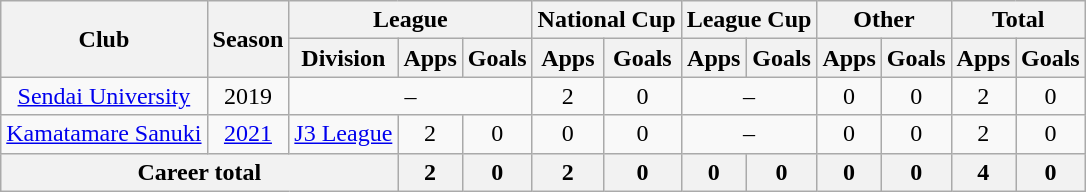<table class="wikitable" style="text-align: center">
<tr>
<th rowspan="2">Club</th>
<th rowspan="2">Season</th>
<th colspan="3">League</th>
<th colspan="2">National Cup</th>
<th colspan="2">League Cup</th>
<th colspan="2">Other</th>
<th colspan="2">Total</th>
</tr>
<tr>
<th>Division</th>
<th>Apps</th>
<th>Goals</th>
<th>Apps</th>
<th>Goals</th>
<th>Apps</th>
<th>Goals</th>
<th>Apps</th>
<th>Goals</th>
<th>Apps</th>
<th>Goals</th>
</tr>
<tr>
<td><a href='#'>Sendai University</a></td>
<td>2019</td>
<td colspan="3">–</td>
<td>2</td>
<td>0</td>
<td colspan="2">–</td>
<td>0</td>
<td>0</td>
<td>2</td>
<td>0</td>
</tr>
<tr>
<td><a href='#'>Kamatamare Sanuki</a></td>
<td><a href='#'>2021</a></td>
<td><a href='#'>J3 League</a></td>
<td>2</td>
<td>0</td>
<td>0</td>
<td>0</td>
<td colspan="2">–</td>
<td>0</td>
<td>0</td>
<td>2</td>
<td>0</td>
</tr>
<tr>
<th colspan=3>Career total</th>
<th>2</th>
<th>0</th>
<th>2</th>
<th>0</th>
<th>0</th>
<th>0</th>
<th>0</th>
<th>0</th>
<th>4</th>
<th>0</th>
</tr>
</table>
